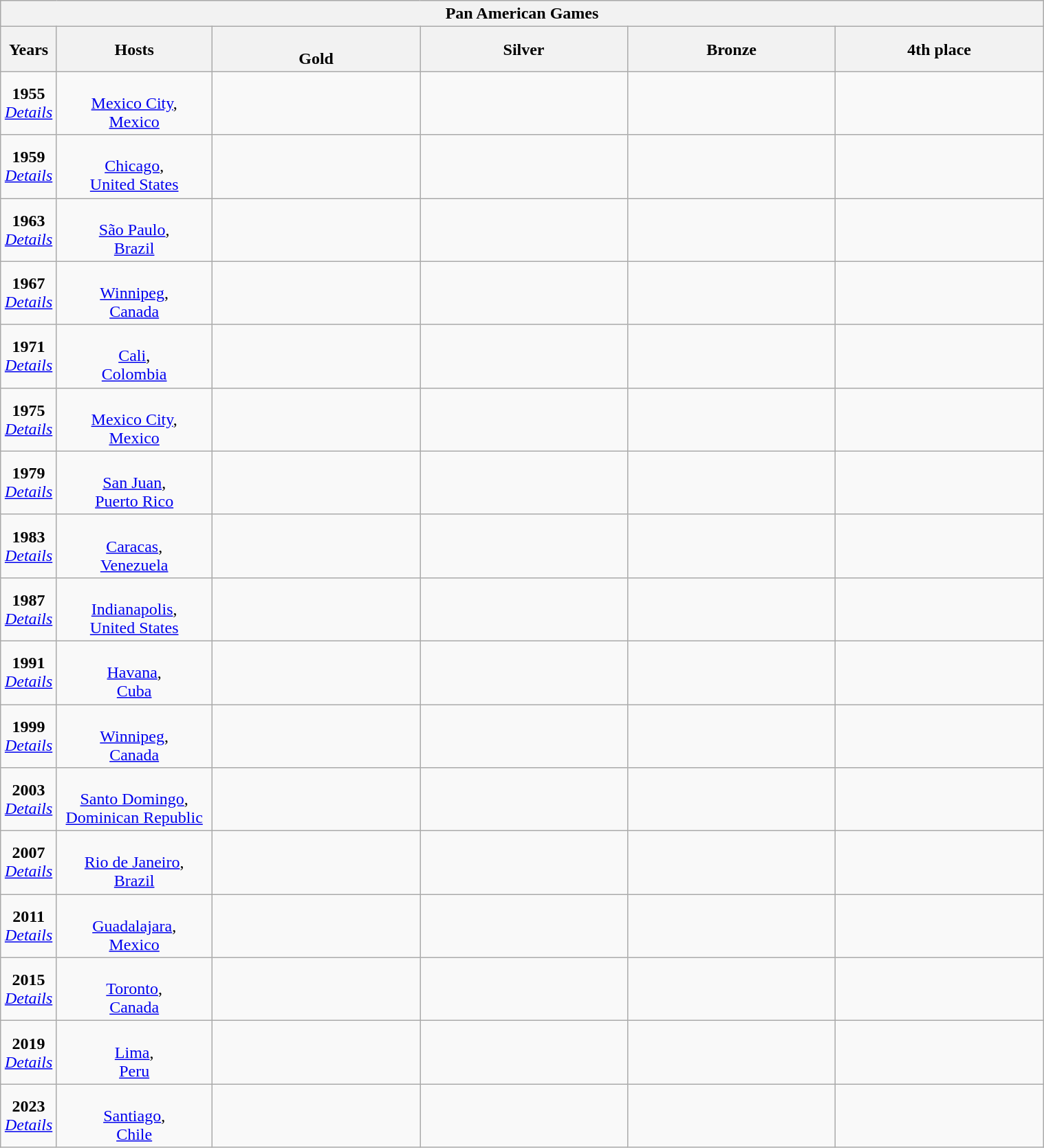<table class="wikitable sortable toccolours" border="1" cellpadding="2" style="border-collapse: collapse; text-align: center; width: 80%; margin: 0 auto;">
<tr style= "background: #e2e2e2;">
<th colspan=6 width=100%>Pan American Games</th>
</tr>
<tr style="background: #efefef;">
<th width=5%>Years</th>
<th width=15%>Hosts</th>
<th width=20%><br>Gold</th>
<th width=20%> Silver</th>
<th width=20%> Bronze</th>
<th width=20%>4th place</th>
</tr>
<tr align=center>
<td><strong>1955</strong><br><em><a href='#'>Details</a></em></td>
<td><br><a href='#'>Mexico City</a>,<br> <a href='#'>Mexico</a></td>
<td><strong></strong></td>
<td></td>
<td></td>
<td></td>
</tr>
<tr align=center>
<td><strong>1959</strong><br><em><a href='#'>Details</a></em></td>
<td><br><a href='#'>Chicago</a>,<br> <a href='#'>United States</a></td>
<td><strong></strong></td>
<td></td>
<td></td>
<td></td>
</tr>
<tr align=center>
<td><strong>1963</strong><br><em><a href='#'>Details</a></em></td>
<td><br><a href='#'>São Paulo</a>,<br> <a href='#'>Brazil</a></td>
<td><strong></strong></td>
<td></td>
<td></td>
<td></td>
</tr>
<tr align=center>
<td><strong>1967</strong><br><em><a href='#'>Details</a></em></td>
<td><br><a href='#'>Winnipeg</a>,<br> <a href='#'>Canada</a></td>
<td><strong></strong></td>
<td></td>
<td></td>
<td></td>
</tr>
<tr align=center>
<td><strong>1971</strong><br><em><a href='#'>Details</a></em></td>
<td><br><a href='#'>Cali</a>,<br> <a href='#'>Colombia</a></td>
<td><strong></strong></td>
<td></td>
<td></td>
<td></td>
</tr>
<tr align=center>
<td><strong>1975</strong><br><em><a href='#'>Details</a></em></td>
<td><br><a href='#'>Mexico City</a>,<br> <a href='#'>Mexico</a></td>
<td><strong></strong></td>
<td></td>
<td></td>
<td></td>
</tr>
<tr align=center>
<td><strong>1979</strong><br><em><a href='#'>Details</a></em></td>
<td><br><a href='#'>San Juan</a>,<br> <a href='#'>Puerto Rico</a></td>
<td><strong></strong></td>
<td></td>
<td></td>
<td></td>
</tr>
<tr align=center>
<td><strong>1983</strong><br><em><a href='#'>Details</a></em></td>
<td><br><a href='#'>Caracas</a>,<br> <a href='#'>Venezuela</a></td>
<td><strong></strong></td>
<td></td>
<td></td>
<td></td>
</tr>
<tr align=center>
<td><strong>1987</strong><br><em><a href='#'>Details</a></em></td>
<td><br><a href='#'>Indianapolis</a>,<br> <a href='#'>United States</a></td>
<td><strong></strong></td>
<td></td>
<td></td>
<td></td>
</tr>
<tr align=center>
<td><strong>1991</strong><br><em><a href='#'>Details</a></em></td>
<td><br><a href='#'>Havana</a>,<br> <a href='#'>Cuba</a></td>
<td><strong></strong></td>
<td></td>
<td></td>
<td></td>
</tr>
<tr align=center>
<td><strong>1999</strong><br><em><a href='#'>Details</a></em></td>
<td><br><a href='#'>Winnipeg</a>,<br> <a href='#'>Canada</a></td>
<td><strong></strong></td>
<td></td>
<td></td>
<td></td>
</tr>
<tr align=center>
<td><strong>2003</strong><br><em><a href='#'>Details</a></em></td>
<td><br><a href='#'>Santo Domingo</a>,<br> <a href='#'>Dominican Republic</a></td>
<td><strong></strong></td>
<td></td>
<td></td>
<td></td>
</tr>
<tr align=center>
<td><strong>2007</strong><br><em><a href='#'>Details</a></em></td>
<td><br><a href='#'>Rio de Janeiro</a>,<br> <a href='#'>Brazil</a></td>
<td><strong></strong></td>
<td></td>
<td></td>
<td></td>
</tr>
<tr align=center>
<td><strong>2011</strong><br><em><a href='#'>Details</a></em></td>
<td><br><a href='#'>Guadalajara</a>,<br> <a href='#'>Mexico</a></td>
<td><strong></strong></td>
<td></td>
<td></td>
<td></td>
</tr>
<tr align=center>
<td><strong>2015</strong><br><em><a href='#'>Details</a></em></td>
<td><br><a href='#'>Toronto</a>,<br> <a href='#'>Canada</a></td>
<td><strong></strong></td>
<td></td>
<td></td>
<td></td>
</tr>
<tr align=center>
<td><strong>2019</strong><br><em><a href='#'>Details</a></em></td>
<td><br><a href='#'>Lima</a>,<br> <a href='#'>Peru</a></td>
<td><strong></strong></td>
<td></td>
<td></td>
<td></td>
</tr>
<tr align=center>
<td><strong>2023</strong><br><em><a href='#'>Details</a></em></td>
<td><br><a href='#'>Santiago</a>,<br> <a href='#'>Chile</a></td>
<td><strong></strong></td>
<td></td>
<td></td>
<td></td>
</tr>
</table>
